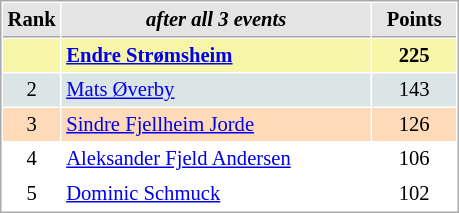<table cellspacing="1" cellpadding="3" style="border:1px solid #AAAAAA;font-size:86%">
<tr style="background-color: #E4E4E4;">
<th style="border-bottom:1px solid #AAAAAA; width: 10px;">Rank</th>
<th style="border-bottom:1px solid #AAAAAA; width: 200px;"><em>after all 3 events</em></th>
<th style="border-bottom:1px solid #AAAAAA; width: 50px;">Points</th>
</tr>
<tr style="background:#f7f6a8;">
<td style="text-align:center"></td>
<td> <strong><a href='#'>Endre Strømsheim</a></strong></td>
<td align=center><strong>225</strong></td>
</tr>
<tr style="background:#dce5e5;">
<td align=center>2</td>
<td> <a href='#'>Mats Øverby</a></td>
<td align=center>143</td>
</tr>
<tr style="background:#ffdab9;">
<td align=center>3</td>
<td> <a href='#'>Sindre Fjellheim Jorde</a></td>
<td align=center>126</td>
</tr>
<tr>
<td align=center>4</td>
<td> <a href='#'>Aleksander Fjeld Andersen</a></td>
<td align=center>106</td>
</tr>
<tr>
<td align=center>5</td>
<td> <a href='#'>Dominic Schmuck</a></td>
<td align=center>102</td>
</tr>
</table>
